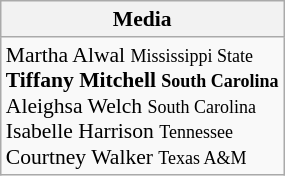<table class="wikitable" style="white-space:nowrap; font-size:90%;">
<tr>
<th>Media</th>
</tr>
<tr>
<td>Martha Alwal <small>Mississippi State</small><br><strong>Tiffany Mitchell <small>South Carolina</small></strong><br>Aleighsa Welch <small>South Carolina</small><br>Isabelle Harrison <small>Tennessee</small><br>Courtney Walker <small>Texas A&M</small></td>
</tr>
</table>
